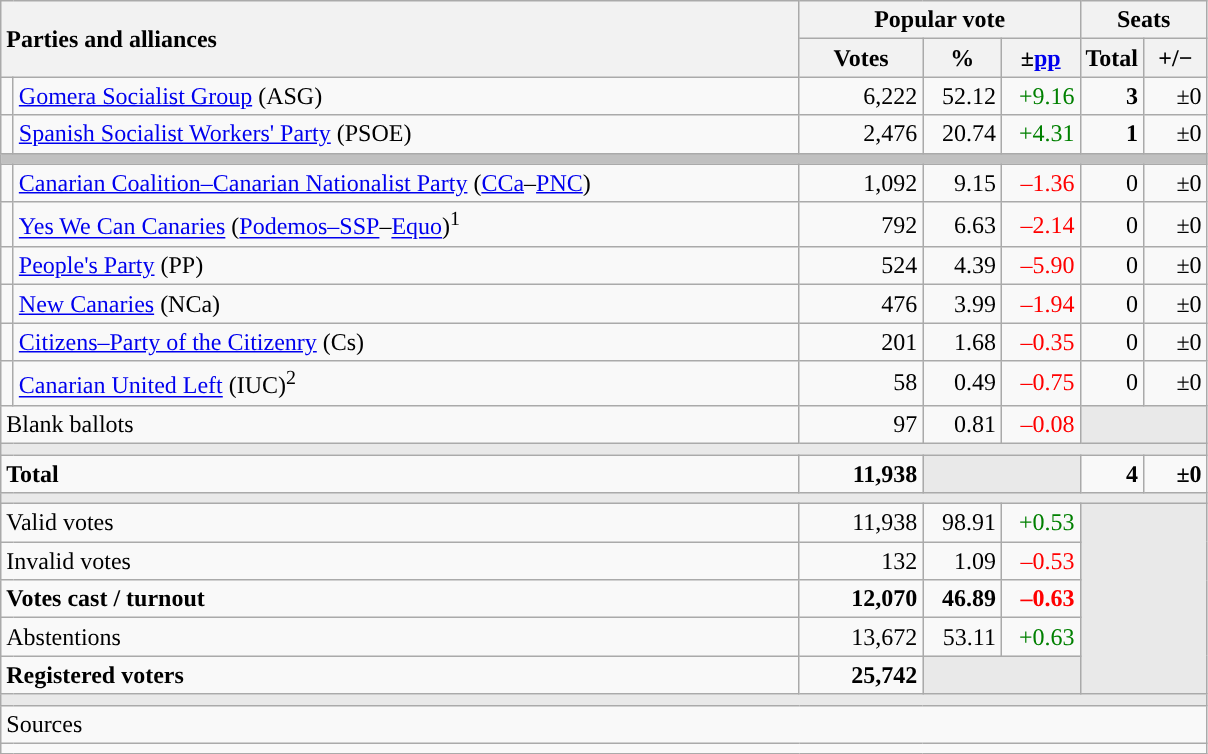<table class="wikitable" style="text-align:right;">
<tr>
<th style="text-align:left;" rowspan="2" colspan="2" width="525">Parties and alliances</th>
<th colspan="3">Popular vote</th>
<th colspan="2">Seats</th>
</tr>
<tr>
<th width="75">Votes</th>
<th width="45">%</th>
<th width="45">±<a href='#'>pp</a></th>
<th width="35">Total</th>
<th width="35">+/−</th>
</tr>
<tr>
<td width="1" style="color:inherit;background:"></td>
<td align="left"><a href='#'>Gomera Socialist Group</a> (ASG)</td>
<td>6,222</td>
<td>52.12</td>
<td style="color:green;">+9.16</td>
<td><strong>3</strong></td>
<td>±0</td>
</tr>
<tr>
<td style="color:inherit;background:"></td>
<td align="left"><a href='#'>Spanish Socialist Workers' Party</a> (PSOE)</td>
<td>2,476</td>
<td>20.74</td>
<td style="color:green;">+4.31</td>
<td><strong>1</strong></td>
<td>±0</td>
</tr>
<tr>
<td colspan="7" bgcolor="#C0C0C0"></td>
</tr>
<tr>
<td style="color:inherit;background:"></td>
<td align="left"><a href='#'>Canarian Coalition–Canarian Nationalist Party</a> (<a href='#'>CCa</a>–<a href='#'>PNC</a>)</td>
<td>1,092</td>
<td>9.15</td>
<td style="color:red;">–1.36</td>
<td>0</td>
<td>±0</td>
</tr>
<tr>
<td style="color:inherit;background:"></td>
<td align="left"><a href='#'>Yes We Can Canaries</a> (<a href='#'>Podemos–SSP</a>–<a href='#'>Equo</a>)<sup>1</sup></td>
<td>792</td>
<td>6.63</td>
<td style="color:red;">–2.14</td>
<td>0</td>
<td>±0</td>
</tr>
<tr>
<td style="color:inherit;background:"></td>
<td align="left"><a href='#'>People's Party</a> (PP)</td>
<td>524</td>
<td>4.39</td>
<td style="color:red;">–5.90</td>
<td>0</td>
<td>±0</td>
</tr>
<tr>
<td style="color:inherit;background:"></td>
<td align="left"><a href='#'>New Canaries</a> (NCa)</td>
<td>476</td>
<td>3.99</td>
<td style="color:red;">–1.94</td>
<td>0</td>
<td>±0</td>
</tr>
<tr>
<td style="color:inherit;background:"></td>
<td align="left"><a href='#'>Citizens–Party of the Citizenry</a> (Cs)</td>
<td>201</td>
<td>1.68</td>
<td style="color:red;">–0.35</td>
<td>0</td>
<td>±0</td>
</tr>
<tr>
<td style="color:inherit;background:"></td>
<td align="left"><a href='#'>Canarian United Left</a> (IUC)<sup>2</sup></td>
<td>58</td>
<td>0.49</td>
<td style="color:red;">–0.75</td>
<td>0</td>
<td>±0</td>
</tr>
<tr>
<td align="left" colspan="2">Blank ballots</td>
<td>97</td>
<td>0.81</td>
<td style="color:red;">–0.08</td>
<td bgcolor="#E9E9E9" colspan="2"></td>
</tr>
<tr>
<td colspan="7" bgcolor="#E9E9E9"></td>
</tr>
<tr style="font-weight:bold;">
<td align="left" colspan="2">Total</td>
<td>11,938</td>
<td bgcolor="#E9E9E9" colspan="2"></td>
<td>4</td>
<td>±0</td>
</tr>
<tr>
<td colspan="7" bgcolor="#E9E9E9"></td>
</tr>
<tr>
<td align="left" colspan="2">Valid votes</td>
<td>11,938</td>
<td>98.91</td>
<td style="color:green;">+0.53</td>
<td bgcolor="#E9E9E9" colspan="2" rowspan="5"></td>
</tr>
<tr>
<td align="left" colspan="2">Invalid votes</td>
<td>132</td>
<td>1.09</td>
<td style="color:red;">–0.53</td>
</tr>
<tr style="font-weight:bold;">
<td align="left" colspan="2">Votes cast / turnout</td>
<td>12,070</td>
<td>46.89</td>
<td style="color:red;">–0.63</td>
</tr>
<tr>
<td align="left" colspan="2">Abstentions</td>
<td>13,672</td>
<td>53.11</td>
<td style="color:green;">+0.63</td>
</tr>
<tr style="font-weight:bold;">
<td align="left" colspan="2">Registered voters</td>
<td>25,742</td>
<td bgcolor="#E9E9E9" colspan="2"></td>
</tr>
<tr>
<td colspan="7" bgcolor="#E9E9E9"></td>
</tr>
<tr>
<td align="left" colspan="7">Sources</td>
</tr>
<tr>
<td colspan="9" style="text-align:left;font-size:95%;max-width:790px;"></td>
</tr>
</table>
